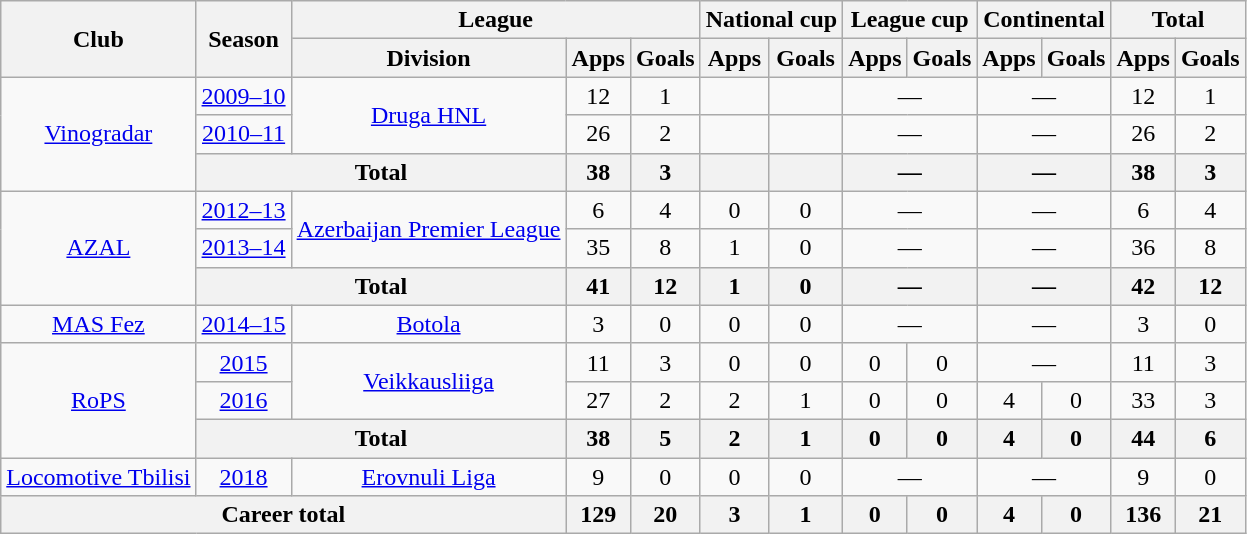<table class="wikitable" style="text-align: center;">
<tr>
<th rowspan="2">Club</th>
<th rowspan="2">Season</th>
<th colspan="3">League</th>
<th colspan="2">National cup</th>
<th colspan="2">League cup</th>
<th colspan="2">Continental</th>
<th colspan="2">Total</th>
</tr>
<tr>
<th>Division</th>
<th>Apps</th>
<th>Goals</th>
<th>Apps</th>
<th>Goals</th>
<th>Apps</th>
<th>Goals</th>
<th>Apps</th>
<th>Goals</th>
<th>Apps</th>
<th>Goals</th>
</tr>
<tr>
<td rowspan="3"><a href='#'>Vinogradar</a></td>
<td><a href='#'>2009–10</a></td>
<td rowspan="2"><a href='#'>Druga HNL</a></td>
<td>12</td>
<td>1</td>
<td></td>
<td></td>
<td colspan="2">—</td>
<td colspan="2">—</td>
<td>12</td>
<td>1</td>
</tr>
<tr>
<td><a href='#'>2010–11</a></td>
<td>26</td>
<td>2</td>
<td></td>
<td></td>
<td colspan="2">—</td>
<td colspan="2">—</td>
<td>26</td>
<td>2</td>
</tr>
<tr>
<th colspan="2">Total</th>
<th>38</th>
<th>3</th>
<th></th>
<th></th>
<th colspan="2">—</th>
<th colspan="2">—</th>
<th>38</th>
<th>3</th>
</tr>
<tr>
<td rowspan="3"><a href='#'>AZAL</a></td>
<td><a href='#'>2012–13</a></td>
<td rowspan="2"><a href='#'>Azerbaijan Premier League</a></td>
<td>6</td>
<td>4</td>
<td>0</td>
<td>0</td>
<td colspan="2">—</td>
<td colspan="2">—</td>
<td>6</td>
<td>4</td>
</tr>
<tr>
<td><a href='#'>2013–14</a></td>
<td>35</td>
<td>8</td>
<td>1</td>
<td>0</td>
<td colspan="2">—</td>
<td colspan="2">—</td>
<td>36</td>
<td>8</td>
</tr>
<tr>
<th colspan="2">Total</th>
<th>41</th>
<th>12</th>
<th>1</th>
<th>0</th>
<th colspan="2">—</th>
<th colspan="2">—</th>
<th>42</th>
<th>12</th>
</tr>
<tr>
<td><a href='#'>MAS Fez</a></td>
<td><a href='#'>2014–15</a></td>
<td><a href='#'>Botola</a></td>
<td>3</td>
<td>0</td>
<td>0</td>
<td>0</td>
<td colspan="2">—</td>
<td colspan="2">—</td>
<td>3</td>
<td>0</td>
</tr>
<tr>
<td rowspan="3"><a href='#'>RoPS</a></td>
<td><a href='#'>2015</a></td>
<td rowspan="2"><a href='#'>Veikkausliiga</a></td>
<td>11</td>
<td>3</td>
<td>0</td>
<td>0</td>
<td>0</td>
<td>0</td>
<td colspan="2">—</td>
<td>11</td>
<td>3</td>
</tr>
<tr>
<td><a href='#'>2016</a></td>
<td>27</td>
<td>2</td>
<td>2</td>
<td>1</td>
<td>0</td>
<td>0</td>
<td>4</td>
<td>0</td>
<td>33</td>
<td>3</td>
</tr>
<tr>
<th colspan="2">Total</th>
<th>38</th>
<th>5</th>
<th>2</th>
<th>1</th>
<th>0</th>
<th>0</th>
<th>4</th>
<th>0</th>
<th>44</th>
<th>6</th>
</tr>
<tr>
<td><a href='#'>Locomotive Tbilisi</a></td>
<td><a href='#'>2018</a></td>
<td><a href='#'>Erovnuli Liga</a></td>
<td>9</td>
<td>0</td>
<td>0</td>
<td>0</td>
<td colspan="2">—</td>
<td colspan="2">—</td>
<td>9</td>
<td>0</td>
</tr>
<tr>
<th colspan="3">Career total</th>
<th>129</th>
<th>20</th>
<th>3</th>
<th>1</th>
<th>0</th>
<th>0</th>
<th>4</th>
<th>0</th>
<th>136</th>
<th>21</th>
</tr>
</table>
